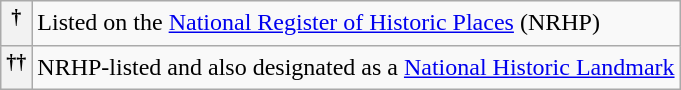<table class="wikitable">
<tr>
<th><sup>†</sup></th>
<td>Listed on the <a href='#'>National Register of Historic Places</a> (NRHP)</td>
</tr>
<tr>
<th><sup>††</sup></th>
<td>NRHP-listed and also designated as a <a href='#'>National Historic Landmark</a></td>
</tr>
</table>
